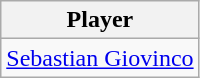<table class=wikitable>
<tr>
<th>Player</th>
</tr>
<tr>
<td> <a href='#'>Sebastian Giovinco</a></td>
</tr>
</table>
